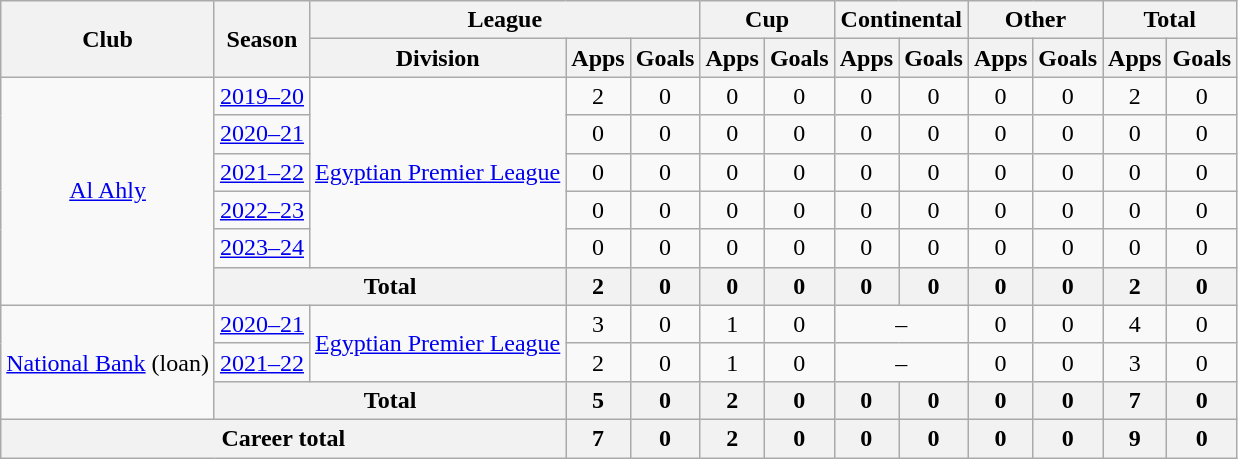<table class=wikitable style=text-align:center>
<tr>
<th rowspan="2">Club</th>
<th rowspan="2">Season</th>
<th colspan="3">League</th>
<th colspan="2">Cup</th>
<th colspan="2">Continental</th>
<th colspan="2">Other</th>
<th colspan="2">Total</th>
</tr>
<tr>
<th>Division</th>
<th>Apps</th>
<th>Goals</th>
<th>Apps</th>
<th>Goals</th>
<th>Apps</th>
<th>Goals</th>
<th>Apps</th>
<th>Goals</th>
<th>Apps</th>
<th>Goals</th>
</tr>
<tr>
<td rowspan="6"><a href='#'>Al Ahly</a></td>
<td><a href='#'>2019–20</a></td>
<td rowspan="5"><a href='#'>Egyptian Premier League</a></td>
<td>2</td>
<td>0</td>
<td>0</td>
<td>0</td>
<td>0</td>
<td>0</td>
<td>0</td>
<td>0</td>
<td>2</td>
<td>0</td>
</tr>
<tr>
<td><a href='#'>2020–21</a></td>
<td>0</td>
<td>0</td>
<td>0</td>
<td>0</td>
<td>0</td>
<td>0</td>
<td>0</td>
<td>0</td>
<td>0</td>
<td>0</td>
</tr>
<tr>
<td><a href='#'>2021–22</a></td>
<td>0</td>
<td>0</td>
<td>0</td>
<td>0</td>
<td>0</td>
<td>0</td>
<td>0</td>
<td>0</td>
<td>0</td>
<td>0</td>
</tr>
<tr>
<td><a href='#'>2022–23</a></td>
<td>0</td>
<td>0</td>
<td>0</td>
<td>0</td>
<td>0</td>
<td>0</td>
<td>0</td>
<td>0</td>
<td>0</td>
<td>0</td>
</tr>
<tr>
<td><a href='#'>2023–24</a></td>
<td>0</td>
<td>0</td>
<td>0</td>
<td>0</td>
<td>0</td>
<td>0</td>
<td>0</td>
<td>0</td>
<td>0</td>
<td>0</td>
</tr>
<tr>
<th colspan="2"><strong>Total</strong></th>
<th>2</th>
<th>0</th>
<th>0</th>
<th>0</th>
<th>0</th>
<th>0</th>
<th>0</th>
<th>0</th>
<th>2</th>
<th>0</th>
</tr>
<tr>
<td rowspan="3"><a href='#'>National Bank</a> (loan)</td>
<td><a href='#'>2020–21</a></td>
<td rowspan="2"><a href='#'>Egyptian Premier League</a></td>
<td>3</td>
<td>0</td>
<td>1</td>
<td>0</td>
<td colspan="2">–</td>
<td>0</td>
<td>0</td>
<td>4</td>
<td>0</td>
</tr>
<tr>
<td><a href='#'>2021–22</a></td>
<td>2</td>
<td>0</td>
<td>1</td>
<td>0</td>
<td colspan="2">–</td>
<td>0</td>
<td>0</td>
<td>3</td>
<td>0</td>
</tr>
<tr>
<th colspan="2"><strong>Total</strong></th>
<th>5</th>
<th>0</th>
<th>2</th>
<th>0</th>
<th>0</th>
<th>0</th>
<th>0</th>
<th>0</th>
<th>7</th>
<th>0</th>
</tr>
<tr>
<th colspan="3"><strong>Career total</strong></th>
<th>7</th>
<th>0</th>
<th>2</th>
<th>0</th>
<th>0</th>
<th>0</th>
<th>0</th>
<th>0</th>
<th>9</th>
<th>0</th>
</tr>
</table>
